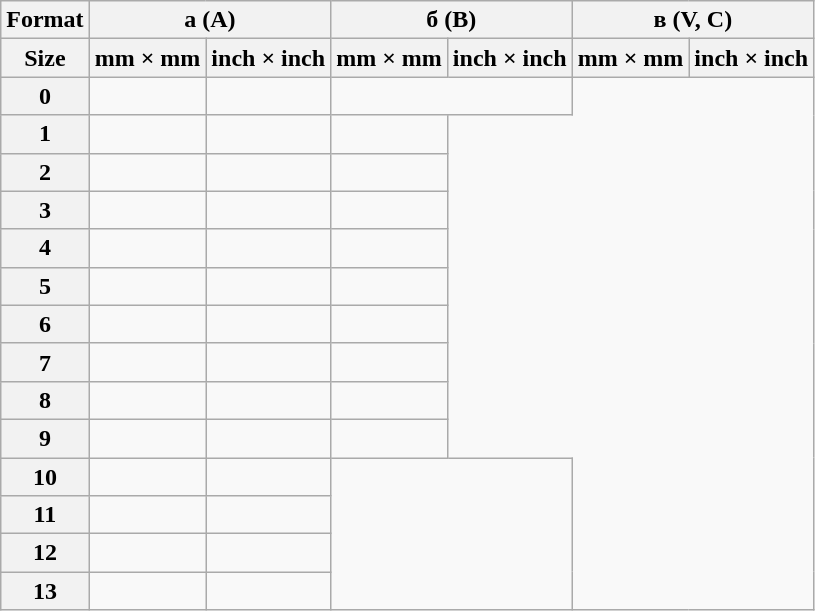<table class="wikitable">
<tr>
<th>Format</th>
<th colspan=2>а (A)</th>
<th colspan=2>б (B)</th>
<th colspan=2>в (V, C)</th>
</tr>
<tr>
<th>Size</th>
<th>mm × mm</th>
<th>inch × inch</th>
<th>mm × mm</th>
<th>inch × inch</th>
<th>mm × mm</th>
<th>inch × inch</th>
</tr>
<tr>
<th>0</th>
<td></td>
<td></td>
<td colspan=2></td>
</tr>
<tr>
<th>1</th>
<td></td>
<td></td>
<td></td>
</tr>
<tr>
<th>2</th>
<td></td>
<td></td>
<td></td>
</tr>
<tr>
<th>3</th>
<td></td>
<td></td>
<td></td>
</tr>
<tr>
<th>4</th>
<td></td>
<td></td>
<td></td>
</tr>
<tr>
<th>5</th>
<td></td>
<td></td>
<td></td>
</tr>
<tr>
<th>6</th>
<td></td>
<td></td>
<td></td>
</tr>
<tr>
<th>7</th>
<td></td>
<td></td>
<td></td>
</tr>
<tr>
<th>8</th>
<td></td>
<td></td>
<td></td>
</tr>
<tr>
<th>9</th>
<td></td>
<td></td>
<td></td>
</tr>
<tr>
<th>10</th>
<td></td>
<td></td>
<td colspan=2 rowspan=4></td>
</tr>
<tr>
<th>11</th>
<td></td>
<td></td>
</tr>
<tr>
<th>12</th>
<td></td>
<td></td>
</tr>
<tr>
<th>13</th>
<td></td>
<td colspan=2></td>
</tr>
</table>
